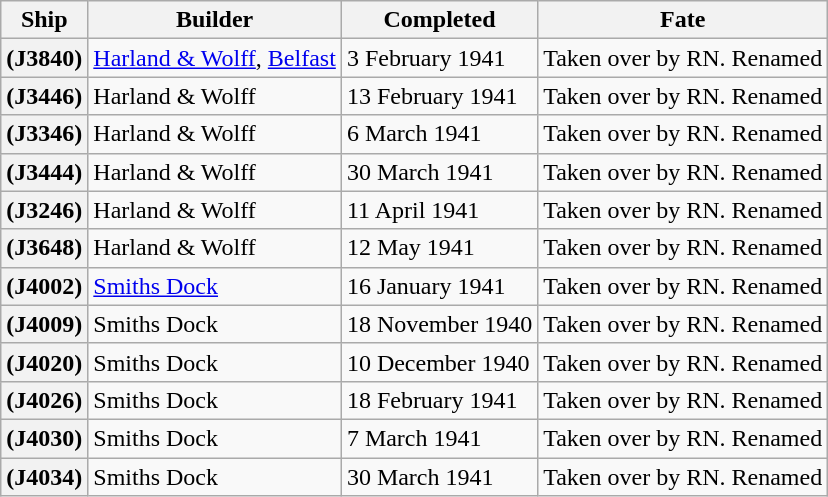<table class="wikitable plainrowheaders">
<tr>
<th scope="col">Ship</th>
<th scope="col">Builder</th>
<th scope="col">Completed</th>
<th scope="col">Fate</th>
</tr>
<tr>
<th scope="row">(J3840)</th>
<td><a href='#'>Harland & Wolff</a>, <a href='#'>Belfast</a></td>
<td>3 February 1941</td>
<td>Taken over by RN. Renamed </td>
</tr>
<tr>
<th scope="row">(J3446)</th>
<td>Harland & Wolff</td>
<td>13 February 1941</td>
<td>Taken over by RN. Renamed </td>
</tr>
<tr>
<th scope="row">(J3346)</th>
<td>Harland & Wolff</td>
<td>6 March 1941</td>
<td>Taken over by RN. Renamed </td>
</tr>
<tr>
<th scope="row">(J3444)</th>
<td>Harland & Wolff</td>
<td>30 March 1941</td>
<td>Taken over by RN. Renamed </td>
</tr>
<tr>
<th scope="row">(J3246)</th>
<td>Harland & Wolff</td>
<td>11 April 1941</td>
<td>Taken over by RN. Renamed </td>
</tr>
<tr>
<th scope="row">(J3648)</th>
<td>Harland & Wolff</td>
<td>12 May 1941</td>
<td>Taken over by RN. Renamed </td>
</tr>
<tr>
<th scope="row">(J4002)</th>
<td><a href='#'>Smiths Dock</a></td>
<td>16 January 1941</td>
<td>Taken over by RN. Renamed </td>
</tr>
<tr>
<th scope="row">(J4009)</th>
<td>Smiths Dock</td>
<td>18 November 1940</td>
<td>Taken over by RN. Renamed </td>
</tr>
<tr>
<th scope="row">(J4020)</th>
<td>Smiths Dock</td>
<td>10 December 1940</td>
<td>Taken over by RN. Renamed </td>
</tr>
<tr>
<th scope="row">(J4026)</th>
<td>Smiths Dock</td>
<td>18 February 1941</td>
<td>Taken over by RN. Renamed </td>
</tr>
<tr>
<th scope="row">(J4030)</th>
<td>Smiths Dock</td>
<td>7 March 1941</td>
<td>Taken over by RN. Renamed </td>
</tr>
<tr>
<th scope="row">(J4034)</th>
<td>Smiths Dock</td>
<td>30 March 1941</td>
<td>Taken over by RN. Renamed </td>
</tr>
</table>
